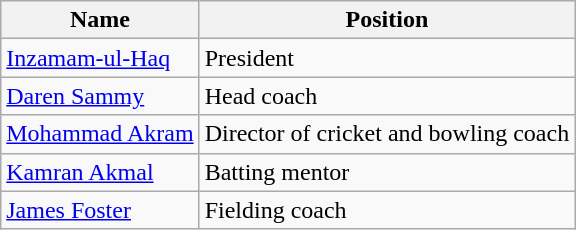<table class="wikitable">
<tr>
<th>Name</th>
<th>Position</th>
</tr>
<tr>
<td><a href='#'>Inzamam-ul-Haq</a></td>
<td>President</td>
</tr>
<tr>
<td><a href='#'>Daren Sammy</a></td>
<td>Head coach</td>
</tr>
<tr>
<td><a href='#'>Mohammad Akram</a></td>
<td>Director of cricket and bowling coach</td>
</tr>
<tr>
<td><a href='#'>Kamran Akmal</a></td>
<td>Batting mentor</td>
</tr>
<tr>
<td><a href='#'>James Foster</a></td>
<td>Fielding coach</td>
</tr>
</table>
